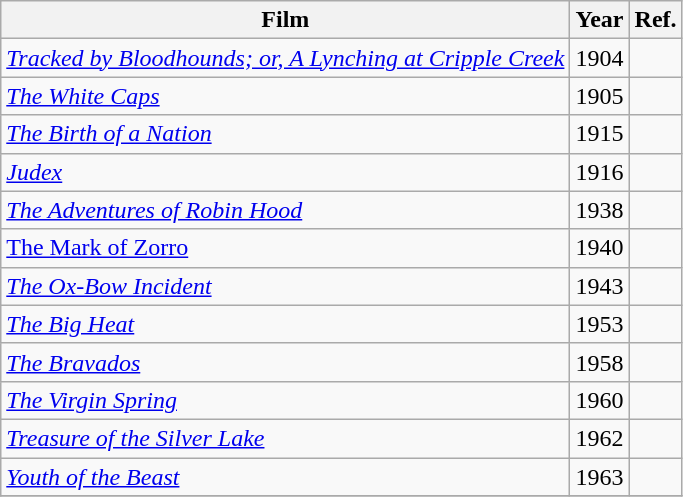<table class="wikitable sortable" border="1" >
<tr>
<th scope="col">Film</th>
<th scope="col">Year</th>
<th scope="col" class="unsortable" style=white-space:nowrap>Ref.</th>
</tr>
<tr>
<td><em><a href='#'>Tracked by Bloodhounds; or, A Lynching at Cripple Creek</a></em></td>
<td>1904</td>
<td></td>
</tr>
<tr>
<td><em><a href='#'>The White Caps</a></em></td>
<td>1905</td>
<td></td>
</tr>
<tr>
<td><em><a href='#'>The Birth of a Nation</a></em></td>
<td>1915</td>
<td></td>
</tr>
<tr>
<td><em><a href='#'>Judex</a></em></td>
<td>1916</td>
<td></td>
</tr>
<tr>
<td><em><a href='#'>The Adventures of Robin Hood</a></em></td>
<td>1938</td>
<td></td>
</tr>
<tr>
<td><a href='#'>The Mark of Zorro</a></td>
<td>1940</td>
<td></td>
</tr>
<tr>
<td><em><a href='#'>The Ox-Bow Incident</a></em></td>
<td>1943</td>
<td></td>
</tr>
<tr>
<td><em><a href='#'>The Big Heat</a></em></td>
<td>1953</td>
<td></td>
</tr>
<tr>
<td><em><a href='#'>The Bravados</a></em></td>
<td>1958</td>
<td></td>
</tr>
<tr>
<td><em><a href='#'>The Virgin Spring</a></em></td>
<td>1960</td>
<td></td>
</tr>
<tr>
<td><em><a href='#'>Treasure of the Silver Lake</a></em></td>
<td>1962</td>
<td></td>
</tr>
<tr>
<td><em><a href='#'>Youth of the Beast</a></em></td>
<td>1963</td>
<td></td>
</tr>
<tr>
</tr>
</table>
